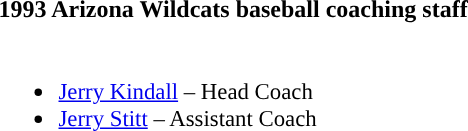<table class="toccolours">
<tr>
<th colspan="9">1993 Arizona Wildcats baseball coaching staff</th>
</tr>
<tr>
<td style="text-align: left; font-size: 95%;" valign="top"><br><ul><li><a href='#'>Jerry Kindall</a> – Head Coach</li><li><a href='#'>Jerry Stitt</a> – Assistant Coach</li></ul></td>
</tr>
</table>
